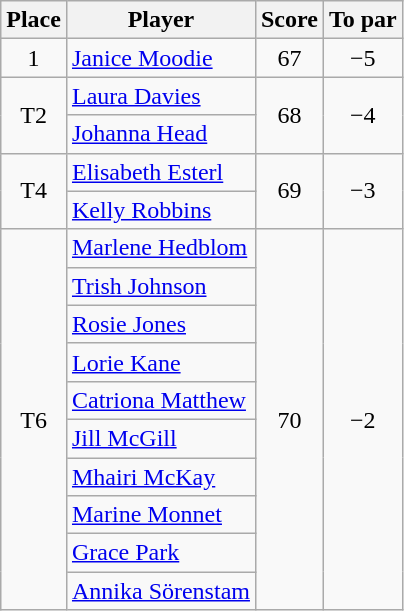<table class="wikitable">
<tr>
<th>Place</th>
<th>Player</th>
<th>Score</th>
<th>To par</th>
</tr>
<tr>
<td align=center>1</td>
<td> <a href='#'>Janice Moodie</a></td>
<td align=center>67</td>
<td align=center>−5</td>
</tr>
<tr>
<td align=center rowspan=2>T2</td>
<td> <a href='#'>Laura Davies</a></td>
<td align=center rowspan=2>68</td>
<td align=center rowspan=2>−4</td>
</tr>
<tr>
<td> <a href='#'>Johanna Head</a></td>
</tr>
<tr>
<td align=center rowspan=2>T4</td>
<td> <a href='#'>Elisabeth Esterl</a></td>
<td align=center rowspan=2>69</td>
<td align=center rowspan=2>−3</td>
</tr>
<tr>
<td> <a href='#'>Kelly Robbins</a></td>
</tr>
<tr>
<td align=center rowspan=10>T6</td>
<td> <a href='#'>Marlene Hedblom</a></td>
<td align=center rowspan=10>70</td>
<td align=center rowspan=10>−2</td>
</tr>
<tr>
<td> <a href='#'>Trish Johnson</a></td>
</tr>
<tr>
<td> <a href='#'>Rosie Jones</a></td>
</tr>
<tr>
<td> <a href='#'>Lorie Kane</a></td>
</tr>
<tr>
<td> <a href='#'>Catriona Matthew</a></td>
</tr>
<tr>
<td> <a href='#'>Jill McGill</a></td>
</tr>
<tr>
<td> <a href='#'>Mhairi McKay</a></td>
</tr>
<tr>
<td> <a href='#'>Marine Monnet</a></td>
</tr>
<tr>
<td> <a href='#'>Grace Park</a></td>
</tr>
<tr>
<td> <a href='#'>Annika Sörenstam</a></td>
</tr>
</table>
